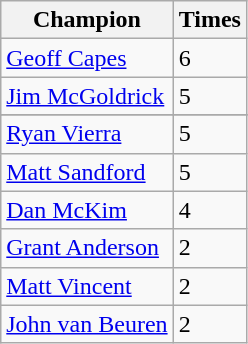<table class="wikitable">
<tr>
<th>Champion</th>
<th>Times</th>
</tr>
<tr>
<td> <a href='#'>Geoff Capes</a></td>
<td>6</td>
</tr>
<tr>
<td> <a href='#'>Jim McGoldrick</a></td>
<td>5</td>
</tr>
<tr>
</tr>
<tr>
<td> <a href='#'>Ryan Vierra</a></td>
<td>5</td>
</tr>
<tr>
<td> <a href='#'>Matt Sandford</a></td>
<td>5</td>
</tr>
<tr>
<td> <a href='#'>Dan McKim</a></td>
<td>4</td>
</tr>
<tr>
<td> <a href='#'>Grant Anderson</a></td>
<td>2</td>
</tr>
<tr>
<td> <a href='#'>Matt Vincent</a></td>
<td>2</td>
</tr>
<tr>
<td> <a href='#'>John van Beuren</a></td>
<td>2</td>
</tr>
</table>
